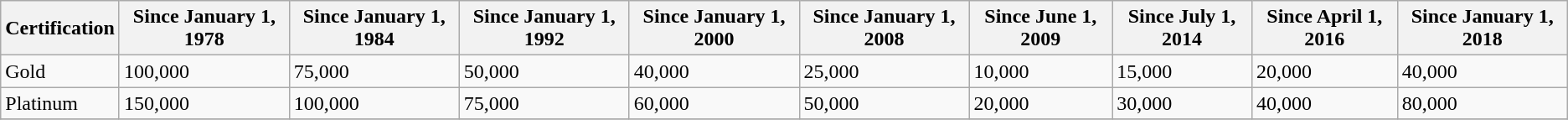<table class=wikitable>
<tr>
<th>Certification</th>
<th>Since January 1, 1978</th>
<th>Since January 1, 1984</th>
<th>Since January 1, 1992</th>
<th>Since January 1, 2000</th>
<th>Since January 1, 2008</th>
<th>Since June 1, 2009</th>
<th>Since July 1, 2014</th>
<th>Since April 1, 2016</th>
<th>Since January 1, 2018</th>
</tr>
<tr>
<td>Gold</td>
<td>100,000</td>
<td>75,000</td>
<td>50,000</td>
<td>40,000</td>
<td>25,000</td>
<td>10,000</td>
<td>15,000</td>
<td>20,000</td>
<td>40,000</td>
</tr>
<tr>
<td>Platinum</td>
<td>150,000</td>
<td>100,000</td>
<td>75,000</td>
<td>60,000</td>
<td>50,000</td>
<td>20,000</td>
<td>30,000</td>
<td>40,000</td>
<td>80,000</td>
</tr>
<tr>
</tr>
</table>
